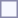<table style="border:1px solid #8888aa; background-color:#f7f8ff; padding:5px; font-size:95%; margin: 0px 12px 12px 0px;">
</table>
